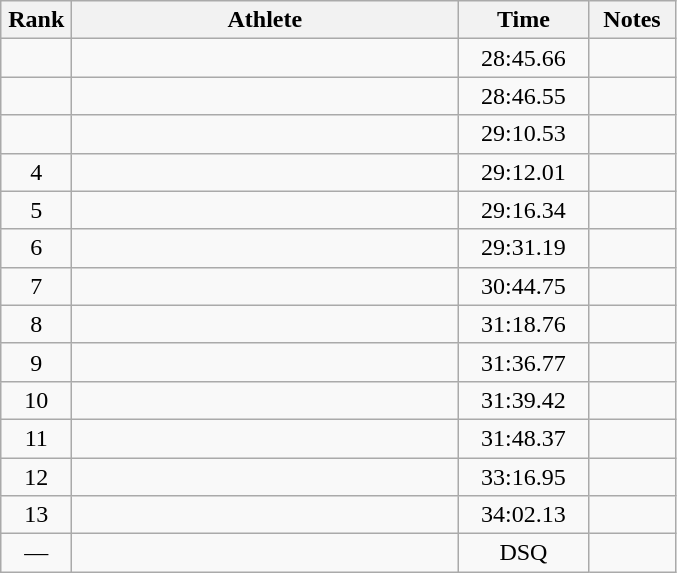<table class="wikitable" style="text-align:center">
<tr>
<th width=40>Rank</th>
<th width=250>Athlete</th>
<th width=80>Time</th>
<th width=50>Notes</th>
</tr>
<tr>
<td></td>
<td align=left></td>
<td>28:45.66</td>
<td></td>
</tr>
<tr>
<td></td>
<td align=left></td>
<td>28:46.55</td>
<td></td>
</tr>
<tr>
<td></td>
<td align=left></td>
<td>29:10.53</td>
<td></td>
</tr>
<tr>
<td>4</td>
<td align=left></td>
<td>29:12.01</td>
<td></td>
</tr>
<tr>
<td>5</td>
<td align=left></td>
<td>29:16.34</td>
<td></td>
</tr>
<tr>
<td>6</td>
<td align=left></td>
<td>29:31.19</td>
<td></td>
</tr>
<tr>
<td>7</td>
<td align=left></td>
<td>30:44.75</td>
<td></td>
</tr>
<tr>
<td>8</td>
<td align=left></td>
<td>31:18.76</td>
<td></td>
</tr>
<tr>
<td>9</td>
<td align=left></td>
<td>31:36.77</td>
<td></td>
</tr>
<tr>
<td>10</td>
<td align=left></td>
<td>31:39.42</td>
<td></td>
</tr>
<tr>
<td>11</td>
<td align=left></td>
<td>31:48.37</td>
<td></td>
</tr>
<tr>
<td>12</td>
<td align=left></td>
<td>33:16.95</td>
<td></td>
</tr>
<tr>
<td>13</td>
<td align=left></td>
<td>34:02.13</td>
<td></td>
</tr>
<tr>
<td>—</td>
<td align=left></td>
<td>DSQ</td>
<td></td>
</tr>
</table>
